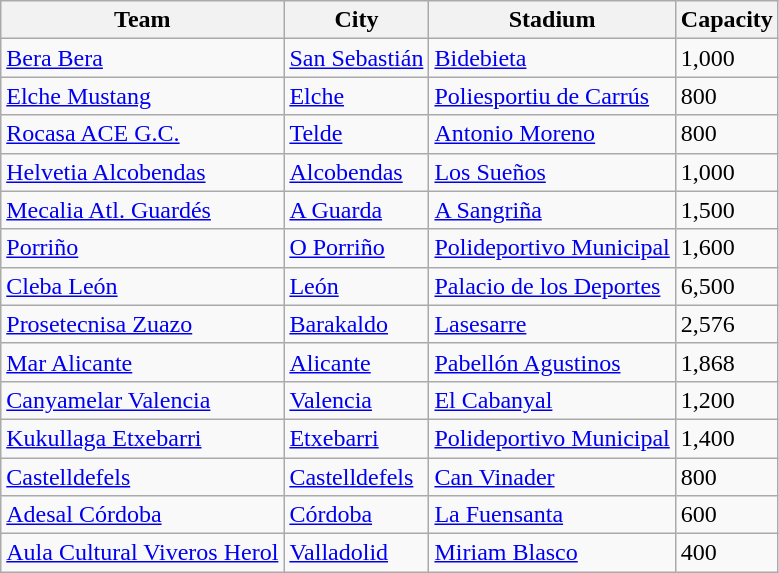<table class="wikitable sortable">
<tr>
<th>Team</th>
<th>City</th>
<th>Stadium</th>
<th>Capacity</th>
</tr>
<tr>
<td><a href='#'>Bera Bera</a></td>
<td><a href='#'>San Sebastián</a></td>
<td><a href='#'>Bidebieta</a></td>
<td>1,000</td>
</tr>
<tr>
<td><a href='#'>Elche Mustang</a></td>
<td><a href='#'>Elche</a></td>
<td><a href='#'>Poliesportiu de Carrús</a></td>
<td>800</td>
</tr>
<tr>
<td><a href='#'>Rocasa ACE G.C.</a></td>
<td><a href='#'>Telde</a></td>
<td><a href='#'>Antonio Moreno</a></td>
<td>800</td>
</tr>
<tr>
<td><a href='#'>Helvetia Alcobendas</a></td>
<td><a href='#'>Alcobendas</a></td>
<td><a href='#'>Los Sueños</a></td>
<td>1,000</td>
</tr>
<tr>
<td><a href='#'>Mecalia Atl. Guardés</a></td>
<td><a href='#'>A Guarda</a></td>
<td><a href='#'>A Sangriña</a></td>
<td>1,500</td>
</tr>
<tr>
<td><a href='#'>Porriño</a></td>
<td><a href='#'>O Porriño</a></td>
<td><a href='#'>Polideportivo Municipal</a></td>
<td>1,600</td>
</tr>
<tr>
<td><a href='#'>Cleba León</a></td>
<td><a href='#'>León</a></td>
<td><a href='#'>Palacio de los Deportes</a></td>
<td>6,500</td>
</tr>
<tr>
<td><a href='#'>Prosetecnisa Zuazo</a></td>
<td><a href='#'>Barakaldo</a></td>
<td><a href='#'>Lasesarre</a></td>
<td>2,576</td>
</tr>
<tr>
<td><a href='#'>Mar Alicante</a></td>
<td><a href='#'>Alicante</a></td>
<td><a href='#'>Pabellón Agustinos</a></td>
<td>1,868</td>
</tr>
<tr>
<td><a href='#'>Canyamelar Valencia</a></td>
<td><a href='#'>Valencia</a></td>
<td><a href='#'>El Cabanyal</a></td>
<td>1,200</td>
</tr>
<tr>
<td><a href='#'>Kukullaga Etxebarri</a></td>
<td><a href='#'>Etxebarri</a></td>
<td><a href='#'>Polideportivo Municipal</a></td>
<td>1,400</td>
</tr>
<tr>
<td><a href='#'>Castelldefels</a></td>
<td><a href='#'>Castelldefels</a></td>
<td><a href='#'>Can Vinader</a></td>
<td>800</td>
</tr>
<tr>
<td><a href='#'>Adesal Córdoba</a></td>
<td><a href='#'>Córdoba</a></td>
<td><a href='#'>La Fuensanta</a></td>
<td>600</td>
</tr>
<tr>
<td><a href='#'>Aula Cultural Viveros Herol</a></td>
<td><a href='#'>Valladolid</a></td>
<td><a href='#'>Miriam Blasco</a></td>
<td>400</td>
</tr>
</table>
